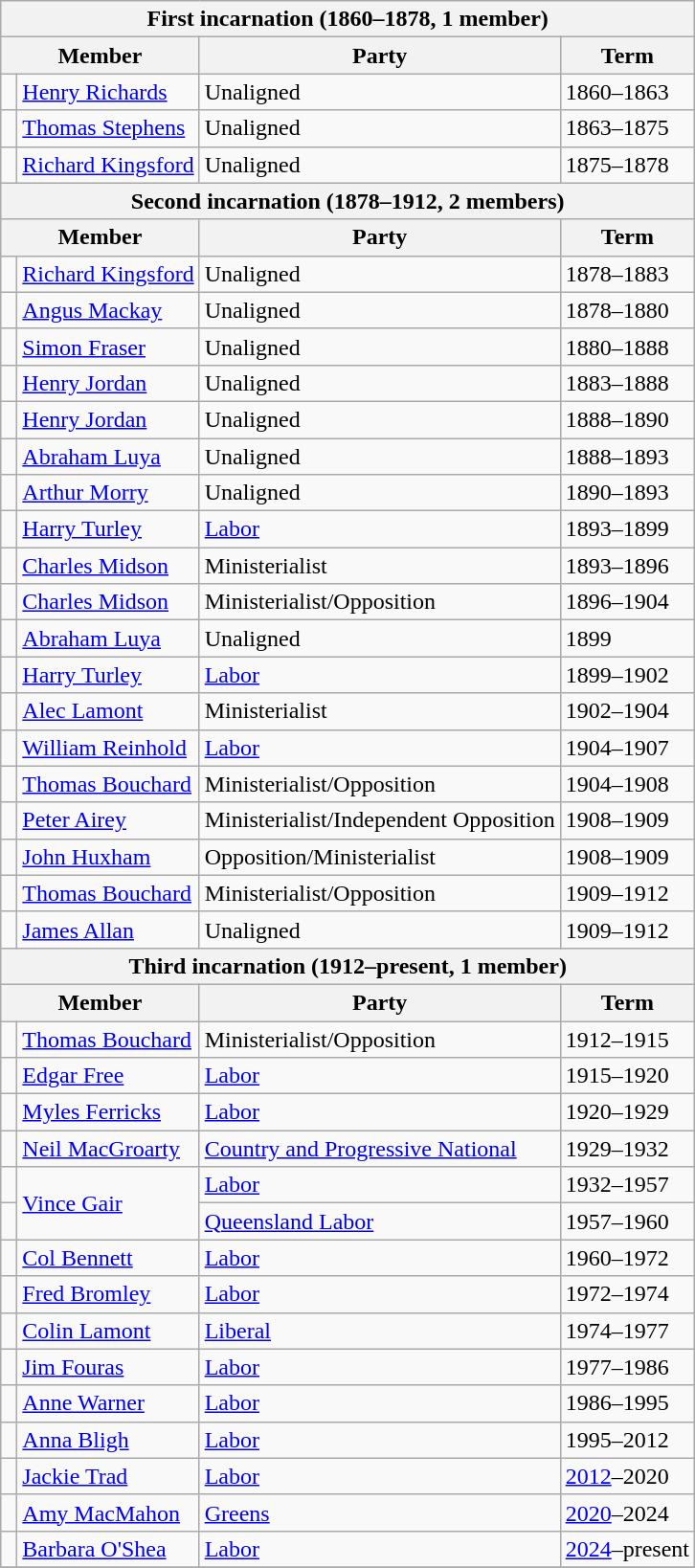<table class="wikitable">
<tr>
<th colspan="4">First incarnation (1860–1878, 1 member)</th>
</tr>
<tr>
<th colspan="2">Member</th>
<th>Party</th>
<th>Term</th>
</tr>
<tr>
<td> </td>
<td><a href='#'>Henry Richards</a></td>
<td>Unaligned</td>
<td>1860–1863</td>
</tr>
<tr>
<td> </td>
<td><a href='#'>Thomas Stephens</a></td>
<td>Unaligned</td>
<td>1863–1875</td>
</tr>
<tr>
<td> </td>
<td><a href='#'>Richard Kingsford</a></td>
<td>Unaligned</td>
<td>1875–1878</td>
</tr>
<tr>
<th colspan="4">Second incarnation (1878–1912, 2 members)</th>
</tr>
<tr>
<th colspan="2">Member</th>
<th>Party</th>
<th>Term</th>
</tr>
<tr>
<td> </td>
<td><a href='#'>Richard Kingsford</a></td>
<td>Unaligned</td>
<td>1878–1883</td>
</tr>
<tr>
<td> </td>
<td><a href='#'>Angus Mackay</a></td>
<td>Unaligned</td>
<td>1878–1880</td>
</tr>
<tr>
<td> </td>
<td><a href='#'>Simon Fraser</a></td>
<td>Unaligned</td>
<td>1880–1888</td>
</tr>
<tr>
<td> </td>
<td><a href='#'>Henry Jordan</a></td>
<td>Unaligned</td>
<td>1883–1888</td>
</tr>
<tr>
<td> </td>
<td><a href='#'>Henry Jordan</a></td>
<td>Unaligned</td>
<td>1888–1890</td>
</tr>
<tr>
<td> </td>
<td><a href='#'>Abraham Luya</a></td>
<td>Unaligned</td>
<td>1888–1893</td>
</tr>
<tr>
<td> </td>
<td><a href='#'>Arthur Morry</a></td>
<td>Unaligned</td>
<td>1890–1893</td>
</tr>
<tr>
<td> </td>
<td><a href='#'>Harry Turley</a></td>
<td><a href='#'>Labor</a></td>
<td>1893–1899</td>
</tr>
<tr>
<td> </td>
<td><a href='#'>Charles Midson</a></td>
<td>Ministerialist</td>
<td>1893–1896</td>
</tr>
<tr>
<td> </td>
<td><a href='#'>Charles Midson</a></td>
<td>Ministerialist/Opposition</td>
<td>1896–1904</td>
</tr>
<tr>
<td> </td>
<td><a href='#'>Abraham Luya</a></td>
<td>Unaligned</td>
<td>1899</td>
</tr>
<tr>
<td> </td>
<td><a href='#'>Harry Turley</a></td>
<td><a href='#'>Labor</a></td>
<td>1899–1902</td>
</tr>
<tr>
<td> </td>
<td><a href='#'>Alec Lamont</a></td>
<td>Ministerialist</td>
<td>1902–1904</td>
</tr>
<tr>
<td> </td>
<td><a href='#'>William Reinhold</a></td>
<td><a href='#'>Labor</a></td>
<td>1904–1907</td>
</tr>
<tr>
<td> </td>
<td><a href='#'>Thomas Bouchard</a></td>
<td>Ministerialist/Opposition</td>
<td>1904–1908</td>
</tr>
<tr>
<td> </td>
<td><a href='#'>Peter Airey</a></td>
<td>Ministerialist/Independent Opposition</td>
<td>1908–1909</td>
</tr>
<tr>
<td> </td>
<td><a href='#'>John Huxham</a></td>
<td>Opposition/Ministerialist</td>
<td>1908–1909</td>
</tr>
<tr>
<td> </td>
<td><a href='#'>Thomas Bouchard</a></td>
<td>Ministerialist/Opposition</td>
<td>1909–1912</td>
</tr>
<tr>
<td> </td>
<td><a href='#'>James Allan</a></td>
<td>Unaligned</td>
<td>1909–1912</td>
</tr>
<tr>
<th colspan="4">Third incarnation (1912–present, 1 member)</th>
</tr>
<tr>
<th colspan="2">Member</th>
<th>Party</th>
<th>Term</th>
</tr>
<tr>
<td> </td>
<td><a href='#'>Thomas Bouchard</a></td>
<td>Ministerialist/Opposition</td>
<td>1912–1915</td>
</tr>
<tr>
<td> </td>
<td><a href='#'>Edgar Free</a></td>
<td><a href='#'>Labor</a></td>
<td>1915–1920</td>
</tr>
<tr>
<td> </td>
<td><a href='#'>Myles Ferricks</a></td>
<td><a href='#'>Labor</a></td>
<td>1920–1929</td>
</tr>
<tr>
<td> </td>
<td><a href='#'>Neil MacGroarty</a></td>
<td><a href='#'>Country and Progressive National</a></td>
<td>1929–1932</td>
</tr>
<tr>
<td> </td>
<td rowspan="2"><a href='#'>Vince Gair</a></td>
<td><a href='#'>Labor</a></td>
<td>1932–1957</td>
</tr>
<tr>
<td> </td>
<td><a href='#'>Queensland Labor</a></td>
<td>1957–1960</td>
</tr>
<tr>
<td> </td>
<td><a href='#'>Col Bennett</a></td>
<td><a href='#'>Labor</a></td>
<td>1960–1972</td>
</tr>
<tr>
<td> </td>
<td><a href='#'>Fred Bromley</a></td>
<td><a href='#'>Labor</a></td>
<td>1972–1974</td>
</tr>
<tr>
<td> </td>
<td><a href='#'>Colin Lamont</a></td>
<td><a href='#'>Liberal</a></td>
<td>1974–1977</td>
</tr>
<tr>
<td> </td>
<td><a href='#'>Jim Fouras</a></td>
<td><a href='#'>Labor</a></td>
<td>1977–1986</td>
</tr>
<tr>
<td> </td>
<td><a href='#'>Anne Warner</a></td>
<td><a href='#'>Labor</a></td>
<td>1986–1995</td>
</tr>
<tr>
<td> </td>
<td><a href='#'>Anna Bligh</a></td>
<td><a href='#'>Labor</a></td>
<td>1995–2012</td>
</tr>
<tr>
<td> </td>
<td><a href='#'>Jackie Trad</a></td>
<td><a href='#'>Labor</a></td>
<td><a href='#'>2012</a>–2020</td>
</tr>
<tr>
<td> </td>
<td><a href='#'>Amy MacMahon</a></td>
<td><a href='#'>Greens</a></td>
<td><a href='#'>2020</a>–2024</td>
</tr>
<tr>
<td> </td>
<td><a href='#'>Barbara O'Shea</a></td>
<td><a href='#'>Labor</a></td>
<td><a href='#'>2024</a>–present</td>
</tr>
<tr>
</tr>
</table>
